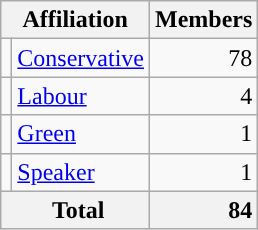<table class="wikitable">
<tr>
<th colspan="2">Affiliation</th>
<th>Members</th>
</tr>
<tr>
<td style="color:inherit;background:"></td>
<td><a href='#'>Conservative</a></td>
<td style="text-align:right;">78</td>
</tr>
<tr>
<td style="color:inherit;background:"></td>
<td><a href='#'>Labour</a></td>
<td style="text-align:right;">4</td>
</tr>
<tr>
<td style="color:inherit;background:"></td>
<td><a href='#'>Green</a></td>
<td style="text-align:right;">1</td>
</tr>
<tr>
<td style="color:inherit;background:"></td>
<td><a href='#'>Speaker</a></td>
<td style="text-align:right;">1</td>
</tr>
<tr>
<th colspan="2"> Total</th>
<th style="text-align:right;">84</th>
</tr>
</table>
